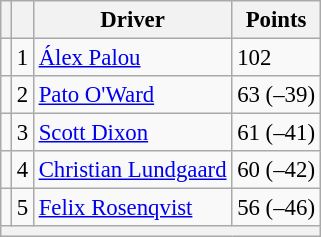<table class="wikitable" style="font-size: 95%;">
<tr>
<th scope="col"></th>
<th scope="col"></th>
<th scope="col">Driver</th>
<th scope="col">Points</th>
</tr>
<tr>
<td align="left"></td>
<td align="center">1</td>
<td> <a href='#'>Álex Palou</a></td>
<td align="left">102</td>
</tr>
<tr>
<td align="left"></td>
<td align="center">2</td>
<td> <a href='#'>Pato O'Ward</a></td>
<td align="left">63 (–39)</td>
</tr>
<tr>
<td align="left"></td>
<td align="center">3</td>
<td> <a href='#'>Scott Dixon</a></td>
<td align="left">61 (–41)</td>
</tr>
<tr>
<td align="left"></td>
<td align="center">4</td>
<td> <a href='#'>Christian Lundgaard</a></td>
<td align="left">60 (–42)</td>
</tr>
<tr>
<td align="left"></td>
<td align="center">5</td>
<td> <a href='#'>Felix Rosenqvist</a></td>
<td align="left">56 (–46)</td>
</tr>
<tr>
<th colspan=4></th>
</tr>
</table>
